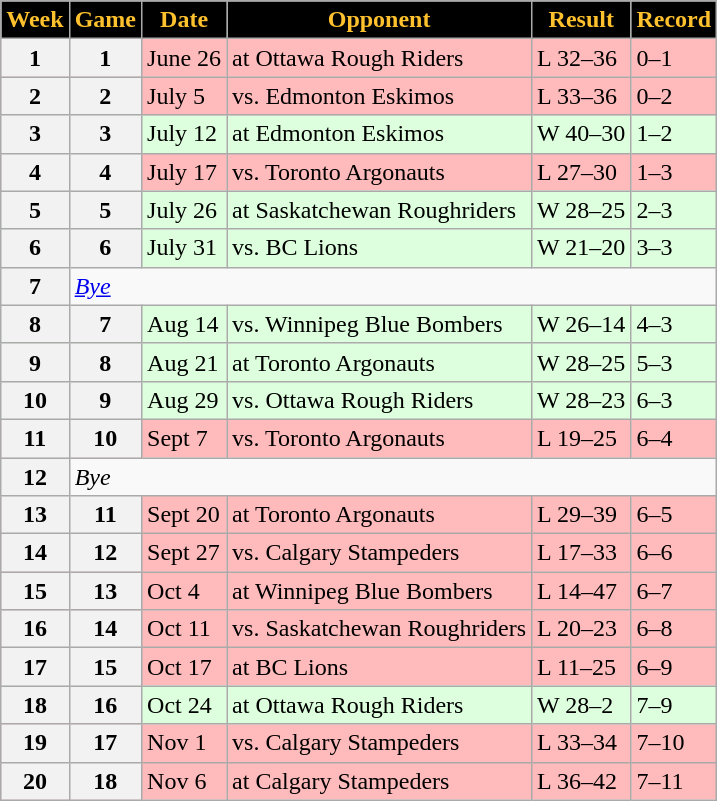<table class="wikitable sortable">
<tr>
<th style="background:black;color:#FFC12D;">Week</th>
<th style="background:black;color:#FFC12D;">Game</th>
<th style="background:black;color:#FFC12D;">Date</th>
<th style="background:black;color:#FFC12D;">Opponent</th>
<th style="background:black;color:#FFC12D;">Result</th>
<th style="background:black;color:#FFC12D;">Record</th>
</tr>
<tr style="background:#ffbbbb">
<th>1</th>
<th>1</th>
<td>June 26</td>
<td>at Ottawa Rough Riders</td>
<td>L 32–36</td>
<td>0–1</td>
</tr>
<tr style="background:#ffbbbb">
<th>2</th>
<th>2</th>
<td>July 5</td>
<td>vs. Edmonton Eskimos</td>
<td>L 33–36</td>
<td>0–2</td>
</tr>
<tr style="background:#ddffdd">
<th>3</th>
<th>3</th>
<td>July 12</td>
<td>at Edmonton Eskimos</td>
<td>W 40–30</td>
<td>1–2</td>
</tr>
<tr style="background:#ffbbbb">
<th>4</th>
<th>4</th>
<td>July 17</td>
<td>vs. Toronto Argonauts</td>
<td>L 27–30</td>
<td>1–3</td>
</tr>
<tr style="background:#ddffdd">
<th>5</th>
<th>5</th>
<td>July 26</td>
<td>at Saskatchewan Roughriders</td>
<td>W 28–25</td>
<td>2–3</td>
</tr>
<tr style="background:#ddffdd">
<th>6</th>
<th>6</th>
<td>July 31</td>
<td>vs. BC Lions</td>
<td>W 21–20</td>
<td>3–3</td>
</tr>
<tr>
<th>7</th>
<td colspan="7"><em><a href='#'>Bye</a></em></td>
</tr>
<tr style="background:#ddffdd">
<th>8</th>
<th>7</th>
<td>Aug 14</td>
<td>vs. Winnipeg Blue Bombers</td>
<td>W 26–14</td>
<td>4–3</td>
</tr>
<tr style="background:#ddffdd">
<th>9</th>
<th>8</th>
<td>Aug 21</td>
<td>at Toronto Argonauts</td>
<td>W 28–25</td>
<td>5–3</td>
</tr>
<tr style="background:#ddffdd">
<th>10</th>
<th>9</th>
<td>Aug 29</td>
<td>vs. Ottawa Rough Riders</td>
<td>W 28–23</td>
<td>6–3</td>
</tr>
<tr style="background:#ffbbbb">
<th>11</th>
<th>10</th>
<td>Sept 7</td>
<td>vs. Toronto Argonauts</td>
<td>L 19–25</td>
<td>6–4</td>
</tr>
<tr>
<th>12</th>
<td colspan="7"><em>Bye</em></td>
</tr>
<tr style="background:#ffbbbb">
<th>13</th>
<th>11</th>
<td>Sept 20</td>
<td>at Toronto Argonauts</td>
<td>L 29–39</td>
<td>6–5</td>
</tr>
<tr style="background:#ffbbbb">
<th>14</th>
<th>12</th>
<td>Sept 27</td>
<td>vs. Calgary Stampeders</td>
<td>L 17–33</td>
<td>6–6</td>
</tr>
<tr style="background:#ffbbbb">
<th>15</th>
<th>13</th>
<td>Oct 4</td>
<td>at Winnipeg Blue Bombers</td>
<td>L 14–47</td>
<td>6–7</td>
</tr>
<tr style="background:#ffbbbb">
<th>16</th>
<th>14</th>
<td>Oct 11</td>
<td>vs. Saskatchewan Roughriders</td>
<td>L 20–23</td>
<td>6–8</td>
</tr>
<tr style="background:#ffbbbb">
<th>17</th>
<th>15</th>
<td>Oct 17</td>
<td>at BC Lions</td>
<td>L 11–25</td>
<td>6–9</td>
</tr>
<tr style="background:#ddffdd">
<th>18</th>
<th>16</th>
<td>Oct 24</td>
<td>at Ottawa Rough Riders</td>
<td>W 28–2</td>
<td>7–9</td>
</tr>
<tr style="background:#ffbbbb">
<th>19</th>
<th>17</th>
<td>Nov 1</td>
<td>vs. Calgary Stampeders</td>
<td>L 33–34</td>
<td>7–10</td>
</tr>
<tr style="background:#ffbbbb">
<th>20</th>
<th>18</th>
<td>Nov 6</td>
<td>at Calgary Stampeders</td>
<td>L 36–42</td>
<td>7–11</td>
</tr>
</table>
